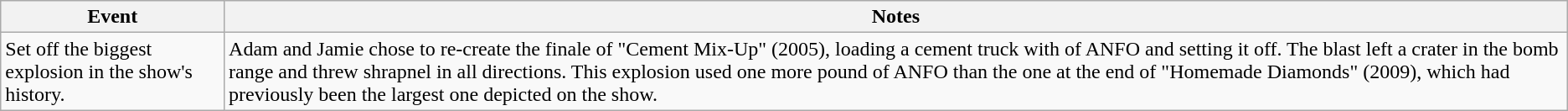<table class="wikitable plainrowheaders">
<tr>
<th scope"col">Event</th>
<th scope"col">Notes</th>
</tr>
<tr>
<td scope"row">Set off the biggest explosion in the show's history.</td>
<td>Adam and Jamie chose to re-create the finale of "Cement Mix-Up" (2005), loading a cement truck with  of ANFO and setting it off. The blast left a crater in the bomb range and threw shrapnel in all directions. This explosion used one more pound of ANFO than the one at the end of "Homemade Diamonds" (2009), which had previously been the largest one depicted on the show.</td>
</tr>
</table>
